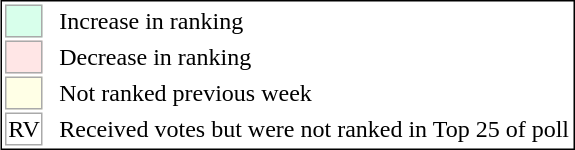<table style="border:1px solid black; float:right;">
<tr>
<td style="background:#d8ffeb; width:20px; border:1px solid #aaa;"> </td>
<td rowspan=5> </td>
<td>Increase in ranking</td>
</tr>
<tr>
<td style="background:#ffe6e6; width:20px; border:1px solid #aaa;"> </td>
<td>Decrease in ranking</td>
</tr>
<tr>
<td style="background:#ffffe6; width:20px; border:1px solid #aaa;"> </td>
<td>Not ranked previous week</td>
</tr>
<tr>
<td style="text-align:center; width:20px; border:1px solid #aaa; background:white;">RV</td>
<td>Received votes but were not ranked in Top 25 of poll</td>
</tr>
</table>
